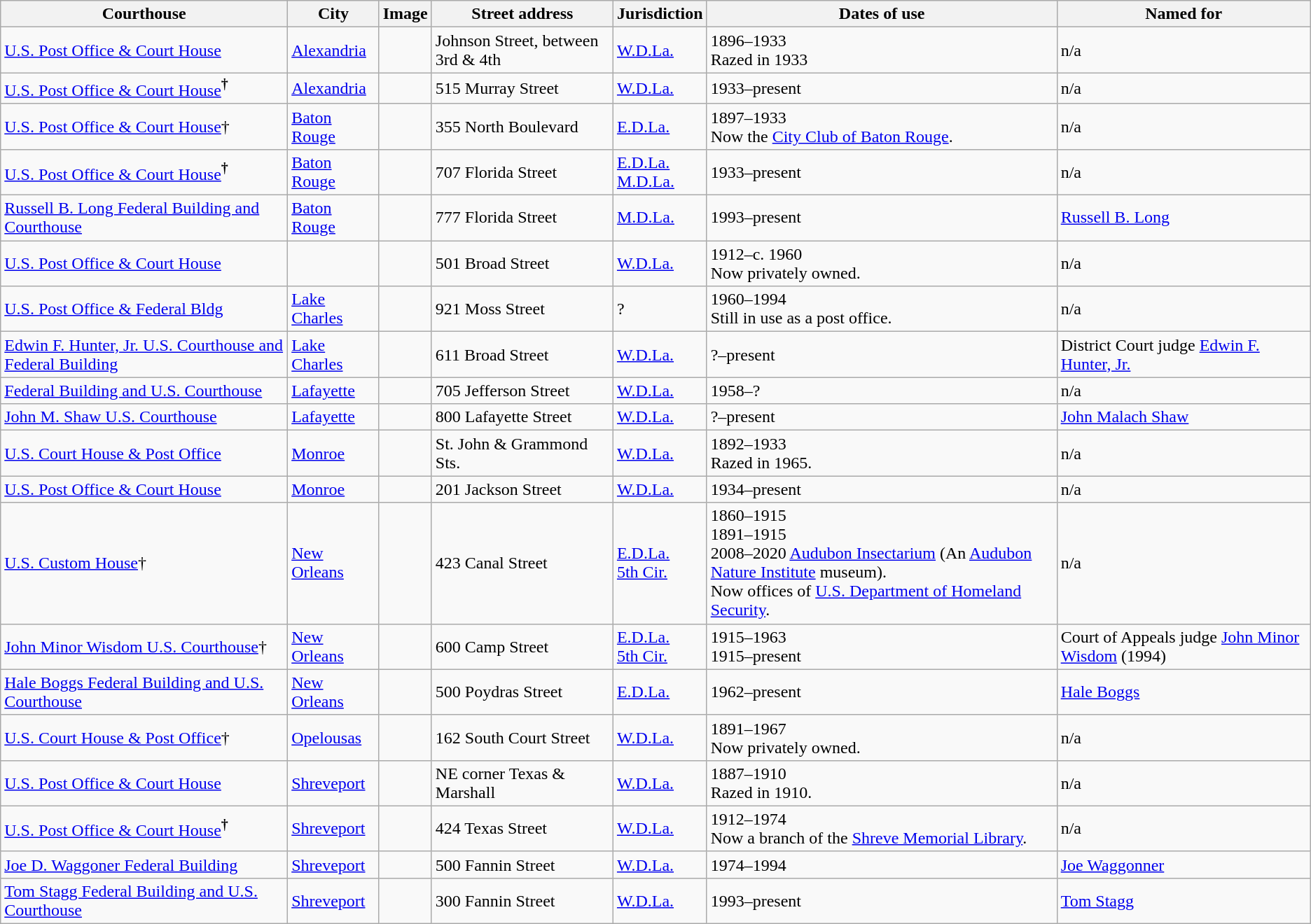<table class="wikitable sortable sticky-header sort-under">
<tr>
<th>Courthouse</th>
<th>City</th>
<th>Image</th>
<th>Street address</th>
<th>Jurisdiction</th>
<th>Dates of use</th>
<th>Named for</th>
</tr>
<tr>
<td><a href='#'>U.S. Post Office & Court House</a></td>
<td><a href='#'>Alexandria</a></td>
<td></td>
<td>Johnson Street, between 3rd & 4th</td>
<td><a href='#'>W.D.La.</a></td>
<td>1896–1933<br>Razed in 1933</td>
<td>n/a</td>
</tr>
<tr>
<td><a href='#'>U.S. Post Office & Court House</a><strong><sup>†</sup></strong></td>
<td><a href='#'>Alexandria</a></td>
<td></td>
<td>515 Murray Street</td>
<td><a href='#'>W.D.La.</a></td>
<td>1933–present</td>
<td>n/a</td>
</tr>
<tr>
<td><a href='#'>U.S. Post Office & Court House</a>†</td>
<td><a href='#'>Baton Rouge</a></td>
<td></td>
<td>355 North Boulevard</td>
<td><a href='#'>E.D.La.</a></td>
<td>1897–1933<br>Now the <a href='#'>City Club of Baton Rouge</a>.</td>
<td>n/a</td>
</tr>
<tr>
<td><a href='#'>U.S. Post Office & Court House</a><strong><sup>†</sup></strong></td>
<td><a href='#'>Baton Rouge</a></td>
<td></td>
<td>707 Florida Street</td>
<td><a href='#'>E.D.La.</a><br><a href='#'>M.D.La.</a></td>
<td>1933–present</td>
<td>n/a</td>
</tr>
<tr>
<td><a href='#'>Russell B. Long Federal Building and Courthouse</a></td>
<td><a href='#'>Baton Rouge</a></td>
<td></td>
<td>777 Florida Street</td>
<td><a href='#'>M.D.La.</a></td>
<td>1993–present</td>
<td><a href='#'>Russell B. Long</a></td>
</tr>
<tr>
<td><a href='#'>U.S. Post Office & Court House</a></td>
<td></td>
<td></td>
<td>501 Broad Street</td>
<td><a href='#'>W.D.La.</a></td>
<td>1912–c. 1960<br>Now privately owned.</td>
<td>n/a</td>
</tr>
<tr>
<td><a href='#'>U.S. Post Office & Federal Bldg</a></td>
<td><a href='#'>Lake Charles</a></td>
<td></td>
<td>921 Moss Street</td>
<td>?</td>
<td>1960–1994<br>Still in use as a post office.</td>
<td>n/a</td>
</tr>
<tr>
<td><a href='#'>Edwin F. Hunter, Jr. U.S. Courthouse and Federal Building</a></td>
<td><a href='#'>Lake Charles</a></td>
<td></td>
<td>611 Broad Street</td>
<td><a href='#'>W.D.La.</a></td>
<td>?–present</td>
<td>District Court judge <a href='#'>Edwin F. Hunter, Jr.</a></td>
</tr>
<tr>
<td><a href='#'>Federal Building and U.S. Courthouse</a></td>
<td><a href='#'>Lafayette</a></td>
<td></td>
<td>705 Jefferson Street</td>
<td><a href='#'>W.D.La.</a></td>
<td>1958–?</td>
<td>n/a</td>
</tr>
<tr>
<td><a href='#'>John M. Shaw U.S. Courthouse</a></td>
<td><a href='#'>Lafayette</a></td>
<td></td>
<td>800 Lafayette Street</td>
<td><a href='#'>W.D.La.</a></td>
<td>?–present</td>
<td><a href='#'>John Malach Shaw</a></td>
</tr>
<tr>
<td><a href='#'>U.S. Court House & Post Office</a></td>
<td><a href='#'>Monroe</a></td>
<td></td>
<td>St. John & Grammond Sts.</td>
<td><a href='#'>W.D.La.</a></td>
<td>1892–1933<br>Razed in 1965.</td>
<td>n/a</td>
</tr>
<tr>
<td><a href='#'>U.S. Post Office & Court House</a></td>
<td><a href='#'>Monroe</a></td>
<td></td>
<td>201 Jackson Street</td>
<td><a href='#'>W.D.La.</a></td>
<td>1934–present</td>
<td>n/a</td>
</tr>
<tr>
<td><a href='#'>U.S. Custom House</a>†</td>
<td><a href='#'>New Orleans</a></td>
<td></td>
<td>423 Canal Street</td>
<td><a href='#'>E.D.La.</a><br><a href='#'>5th Cir.</a></td>
<td>1860–1915<br>1891–1915<br>2008–2020 <a href='#'>Audubon Insectarium</a> (An <a href='#'>Audubon Nature Institute</a> museum). <br>Now offices of <a href='#'>U.S. Department of Homeland Security</a>.</td>
<td>n/a</td>
</tr>
<tr>
<td><a href='#'>John Minor Wisdom U.S. Courthouse</a>†</td>
<td><a href='#'>New Orleans</a></td>
<td></td>
<td>600 Camp Street</td>
<td><a href='#'>E.D.La.</a><br><a href='#'>5th Cir.</a></td>
<td>1915–1963<br>1915–present</td>
<td>Court of Appeals judge <a href='#'>John Minor Wisdom</a> (1994)</td>
</tr>
<tr>
<td><a href='#'>Hale Boggs Federal Building and U.S. Courthouse</a></td>
<td><a href='#'>New Orleans</a></td>
<td></td>
<td>500 Poydras Street</td>
<td><a href='#'>E.D.La.</a></td>
<td>1962–present</td>
<td><a href='#'>Hale Boggs</a></td>
</tr>
<tr>
<td><a href='#'>U.S. Court House & Post Office</a>†</td>
<td><a href='#'>Opelousas</a></td>
<td></td>
<td>162 South Court Street</td>
<td><a href='#'>W.D.La.</a></td>
<td>1891–1967<br>Now privately owned.</td>
<td>n/a</td>
</tr>
<tr>
<td><a href='#'>U.S. Post Office & Court House</a></td>
<td><a href='#'>Shreveport</a></td>
<td></td>
<td>NE corner Texas & Marshall</td>
<td><a href='#'>W.D.La.</a></td>
<td>1887–1910<br>Razed in 1910.</td>
<td>n/a</td>
</tr>
<tr>
<td><a href='#'>U.S. Post Office & Court House</a><strong><sup>†</sup></strong></td>
<td><a href='#'>Shreveport</a></td>
<td></td>
<td>424 Texas Street</td>
<td><a href='#'>W.D.La.</a></td>
<td>1912–1974<br>Now a branch of the <a href='#'>Shreve Memorial Library</a>.</td>
<td>n/a</td>
</tr>
<tr>
<td><a href='#'>Joe D. Waggoner Federal Building</a></td>
<td><a href='#'>Shreveport</a></td>
<td></td>
<td>500 Fannin Street</td>
<td><a href='#'>W.D.La.</a></td>
<td>1974–1994</td>
<td><a href='#'>Joe Waggonner</a></td>
</tr>
<tr>
<td><a href='#'>Tom Stagg Federal Building and U.S. Courthouse</a></td>
<td><a href='#'>Shreveport</a></td>
<td></td>
<td>300 Fannin Street</td>
<td><a href='#'>W.D.La.</a></td>
<td>1993–present</td>
<td><a href='#'>Tom Stagg</a></td>
</tr>
</table>
